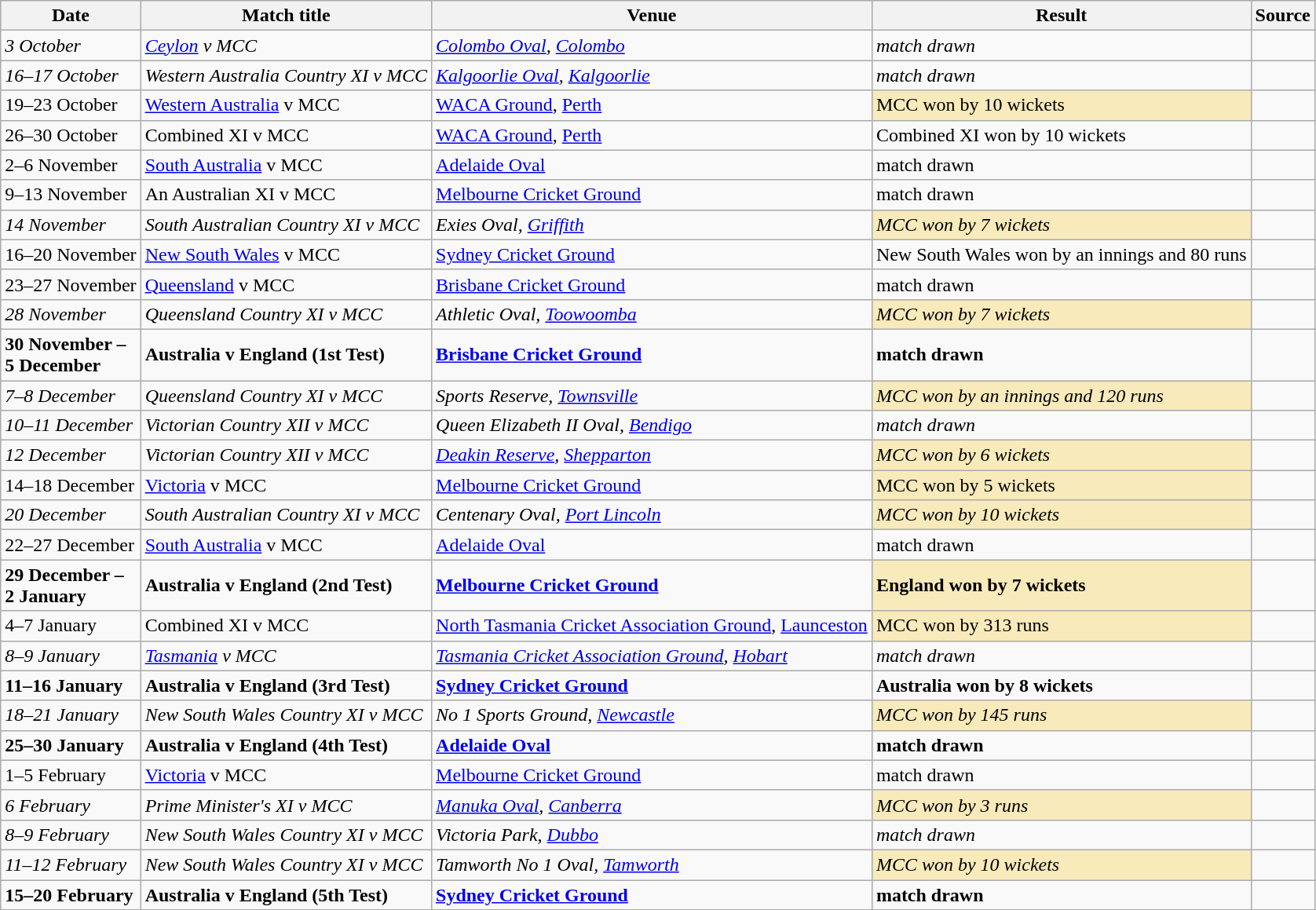<table class="wikitable">
<tr>
<th>Date</th>
<th>Match title</th>
<th>Venue</th>
<th>Result</th>
<th>Source</th>
</tr>
<tr>
<td><em>3 October</em></td>
<td><em><a href='#'>Ceylon</a> v MCC</em></td>
<td><em><a href='#'>Colombo Oval</a>, <a href='#'>Colombo</a></em></td>
<td><em>match drawn</em></td>
<td></td>
</tr>
<tr>
<td><em>16–17 October</em></td>
<td><em>Western Australia Country XI v MCC</em></td>
<td><em><a href='#'>Kalgoorlie Oval</a>, <a href='#'>Kalgoorlie</a></em></td>
<td><em>match drawn</em></td>
<td></td>
</tr>
<tr>
<td>19–23 October</td>
<td><a href='#'>Western Australia</a> v MCC</td>
<td><a href='#'>WACA Ground</a>, <a href='#'>Perth</a></td>
<td style="background:#F8EABA">MCC won by 10 wickets</td>
<td></td>
</tr>
<tr>
<td>26–30 October</td>
<td>Combined XI v MCC</td>
<td><a href='#'>WACA Ground</a>, <a href='#'>Perth</a></td>
<td>Combined XI won by 10 wickets</td>
<td></td>
</tr>
<tr>
<td>2–6 November</td>
<td><a href='#'>South Australia</a> v MCC</td>
<td><a href='#'>Adelaide Oval</a></td>
<td>match drawn</td>
<td></td>
</tr>
<tr>
<td>9–13 November</td>
<td>An Australian XI v MCC</td>
<td><a href='#'>Melbourne Cricket Ground</a></td>
<td>match drawn</td>
<td></td>
</tr>
<tr>
<td><em>14 November</em></td>
<td><em>South Australian Country XI v MCC</em></td>
<td><em>Exies Oval, <a href='#'>Griffith</a></em></td>
<td style="background:#F8EABA"><em>MCC won by 7 wickets</em></td>
<td></td>
</tr>
<tr>
<td>16–20 November</td>
<td><a href='#'>New South Wales</a> v MCC</td>
<td><a href='#'>Sydney Cricket Ground</a></td>
<td>New South Wales won by an innings and 80 runs</td>
<td></td>
</tr>
<tr>
<td>23–27 November</td>
<td><a href='#'>Queensland</a> v MCC</td>
<td><a href='#'>Brisbane Cricket Ground</a></td>
<td>match drawn</td>
<td></td>
</tr>
<tr>
<td><em>28 November</em></td>
<td><em>Queensland Country XI v MCC</em></td>
<td><em>Athletic Oval, <a href='#'>Toowoomba</a></em></td>
<td style="background:#F8EABA"><em>MCC won by 7 wickets</em></td>
<td></td>
</tr>
<tr>
<td><strong>30 November –<br>5 December</strong></td>
<td><strong>Australia v England (1st Test)</strong></td>
<td><strong><a href='#'>Brisbane Cricket Ground</a></strong></td>
<td><strong>match drawn</strong></td>
<td></td>
</tr>
<tr>
<td><em>7–8 December</em></td>
<td><em>Queensland Country XI v MCC</em></td>
<td><em>Sports Reserve, <a href='#'>Townsville</a></em></td>
<td style="background:#F8EABA"><em>MCC won by an innings and 120 runs</em></td>
<td></td>
</tr>
<tr>
<td><em>10–11 December</em></td>
<td><em>Victorian Country XII v MCC</em></td>
<td><em>Queen Elizabeth II Oval, <a href='#'>Bendigo</a></em></td>
<td><em>match drawn</em></td>
<td></td>
</tr>
<tr>
<td><em>12 December</em></td>
<td><em>Victorian Country XII v MCC</em></td>
<td><em><a href='#'>Deakin Reserve</a>, <a href='#'>Shepparton</a></em></td>
<td style="background:#F8EABA"><em>MCC won by 6 wickets</em></td>
<td></td>
</tr>
<tr>
<td>14–18 December</td>
<td><a href='#'>Victoria</a> v MCC</td>
<td><a href='#'>Melbourne Cricket Ground</a></td>
<td style="background:#F8EABA">MCC won by 5 wickets</td>
<td></td>
</tr>
<tr>
<td><em>20 December</em></td>
<td><em>South Australian Country XI v MCC</em></td>
<td><em>Centenary Oval, <a href='#'>Port Lincoln</a></em></td>
<td style="background:#F8EABA"><em>MCC won by 10 wickets</em></td>
<td></td>
</tr>
<tr>
<td>22–27 December</td>
<td><a href='#'>South Australia</a> v MCC</td>
<td><a href='#'>Adelaide Oval</a></td>
<td>match drawn</td>
<td></td>
</tr>
<tr>
<td><strong>29 December –<br>2 January</strong></td>
<td><strong>Australia v England (2nd Test)</strong></td>
<td><strong><a href='#'>Melbourne Cricket Ground</a></strong></td>
<td style="background:#F8EABA"><strong>England won by 7 wickets</strong></td>
<td></td>
</tr>
<tr>
<td>4–7 January</td>
<td>Combined XI v MCC</td>
<td><a href='#'>North Tasmania Cricket Association Ground</a>, <a href='#'>Launceston</a></td>
<td style="background:#F8EABA">MCC won by 313 runs</td>
<td></td>
</tr>
<tr>
<td><em>8–9 January</em></td>
<td><em><a href='#'>Tasmania</a> v MCC</em></td>
<td><em><a href='#'>Tasmania Cricket Association Ground</a>, <a href='#'>Hobart</a></em></td>
<td><em>match drawn</em></td>
<td></td>
</tr>
<tr>
<td><strong>11–16 January</strong></td>
<td><strong>Australia v England (3rd Test)</strong></td>
<td><strong><a href='#'>Sydney Cricket Ground</a></strong></td>
<td><strong>Australia won by 8 wickets</strong></td>
<td></td>
</tr>
<tr>
<td><em>18–21 January</em></td>
<td><em>New South Wales Country XI v MCC</em></td>
<td><em>No 1 Sports Ground, <a href='#'>Newcastle</a></em></td>
<td style="background:#F8EABA"><em>MCC won by 145 runs</em></td>
<td></td>
</tr>
<tr>
<td><strong>25–30 January</strong></td>
<td><strong>Australia v England (4th Test)</strong></td>
<td><strong><a href='#'>Adelaide Oval</a></strong></td>
<td><strong>match drawn</strong></td>
<td></td>
</tr>
<tr>
<td>1–5 February</td>
<td><a href='#'>Victoria</a> v MCC</td>
<td><a href='#'>Melbourne Cricket Ground</a></td>
<td>match drawn</td>
<td></td>
</tr>
<tr>
<td><em>6 February</em></td>
<td><em>Prime Minister's XI v MCC</em></td>
<td><em><a href='#'>Manuka Oval</a>, <a href='#'>Canberra</a></em></td>
<td style="background:#F8EABA"><em>MCC won by 3 runs</em></td>
<td></td>
</tr>
<tr>
<td><em>8–9 February</em></td>
<td><em>New South Wales Country XI v MCC</em></td>
<td><em>Victoria Park, <a href='#'>Dubbo</a></em></td>
<td><em>match drawn</em></td>
<td></td>
</tr>
<tr>
<td><em>11–12 February</em></td>
<td><em>New South Wales Country XI v MCC</em></td>
<td><em>Tamworth No 1 Oval, <a href='#'>Tamworth</a></em></td>
<td style="background:#F8EABA"><em>MCC won by 10 wickets</em></td>
<td></td>
</tr>
<tr>
<td><strong>15–20 February</strong></td>
<td><strong>Australia v England (5th Test)</strong></td>
<td><strong><a href='#'>Sydney Cricket Ground</a></strong></td>
<td><strong>match drawn</strong></td>
<td></td>
</tr>
<tr>
</tr>
</table>
